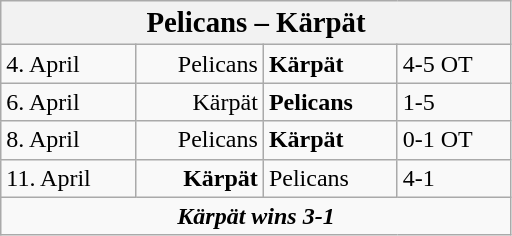<table class="wikitable">
<tr>
<th width="333" bgcolor="#DDDDDD" colspan="4"><big>Pelicans – Kärpät</big></th>
</tr>
<tr>
<td>4. April</td>
<td align="right">Pelicans</td>
<td><strong>Kärpät</strong></td>
<td>4-5 OT</td>
</tr>
<tr>
<td>6. April</td>
<td align="right">Kärpät</td>
<td><strong>Pelicans</strong></td>
<td>1-5</td>
</tr>
<tr>
<td>8. April</td>
<td align="right">Pelicans</td>
<td><strong>Kärpät</strong></td>
<td>0-1 OT</td>
</tr>
<tr>
<td>11. April</td>
<td align="right"><strong>Kärpät</strong></td>
<td>Pelicans</td>
<td>4-1</td>
</tr>
<tr align="center">
<td colspan="4"><strong><em>Kärpät wins 3-1</em></strong></td>
</tr>
</table>
